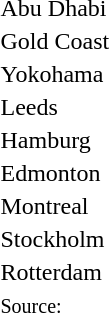<table>
<tr>
<td>Abu Dhabi</td>
<td></td>
<td></td>
<td></td>
</tr>
<tr>
<td>Gold Coast</td>
<td></td>
<td></td>
<td></td>
</tr>
<tr>
<td>Yokohama</td>
<td></td>
<td></td>
<td></td>
</tr>
<tr>
<td>Leeds</td>
<td></td>
<td></td>
<td></td>
</tr>
<tr>
<td>Hamburg</td>
<td></td>
<td></td>
<td></td>
</tr>
<tr>
<td>Edmonton</td>
<td></td>
<td></td>
<td></td>
</tr>
<tr>
<td>Montreal</td>
<td></td>
<td></td>
<td></td>
</tr>
<tr>
<td>Stockholm</td>
<td></td>
<td></td>
<td></td>
</tr>
<tr>
<td>Rotterdam</td>
<td></td>
<td></td>
<td></td>
</tr>
<tr>
<td colspan="4" align="left"><small>Source:</small></td>
</tr>
</table>
